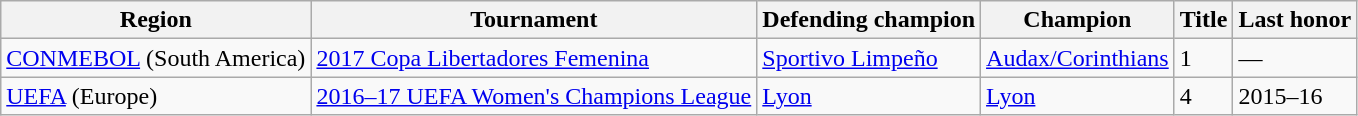<table class="wikitable">
<tr>
<th>Region</th>
<th>Tournament</th>
<th>Defending champion</th>
<th>Champion</th>
<th>Title</th>
<th>Last honor</th>
</tr>
<tr>
<td><a href='#'>CONMEBOL</a> (South America)</td>
<td><a href='#'>2017 Copa Libertadores Femenina</a></td>
<td> <a href='#'>Sportivo Limpeño</a></td>
<td> <a href='#'>Audax/Corinthians</a></td>
<td>1</td>
<td>—</td>
</tr>
<tr>
<td><a href='#'>UEFA</a> (Europe)</td>
<td><a href='#'>2016–17 UEFA Women's Champions League</a></td>
<td> <a href='#'>Lyon</a></td>
<td> <a href='#'>Lyon</a></td>
<td>4</td>
<td>2015–16</td>
</tr>
</table>
